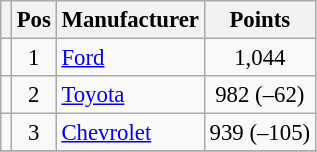<table class="wikitable" style="font-size: 95%">
<tr>
<th></th>
<th>Pos</th>
<th>Manufacturer</th>
<th>Points</th>
</tr>
<tr>
<td align="left"></td>
<td style="text-align:center;">1</td>
<td><a href='#'>Ford</a></td>
<td style="text-align:center;">1,044</td>
</tr>
<tr>
<td align="left"></td>
<td style="text-align:center;">2</td>
<td><a href='#'>Toyota</a></td>
<td style="text-align:center;">982 (–62)</td>
</tr>
<tr>
<td align="left"></td>
<td style="text-align:center;">3</td>
<td><a href='#'>Chevrolet</a></td>
<td style="text-align:center;">939 (–105)</td>
</tr>
<tr class="sortbottom">
</tr>
</table>
